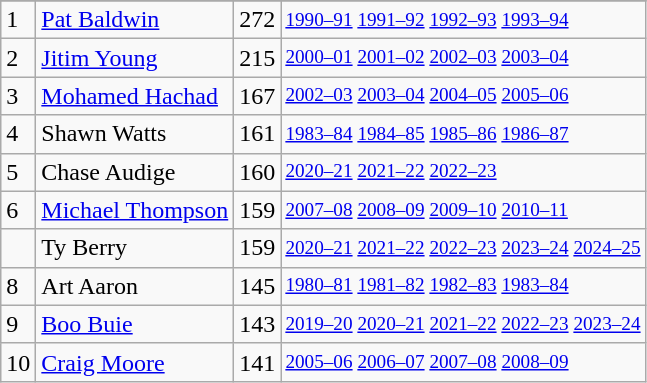<table class="wikitable">
<tr>
</tr>
<tr>
<td>1</td>
<td><a href='#'>Pat Baldwin</a></td>
<td>272</td>
<td style="font-size:80%;"><a href='#'>1990–91</a> <a href='#'>1991–92</a> <a href='#'>1992–93</a> <a href='#'>1993–94</a></td>
</tr>
<tr>
<td>2</td>
<td><a href='#'>Jitim Young</a></td>
<td>215</td>
<td style="font-size:80%;"><a href='#'>2000–01</a> <a href='#'>2001–02</a> <a href='#'>2002–03</a> <a href='#'>2003–04</a></td>
</tr>
<tr>
<td>3</td>
<td><a href='#'>Mohamed Hachad</a></td>
<td>167</td>
<td style="font-size:80%;"><a href='#'>2002–03</a> <a href='#'>2003–04</a> <a href='#'>2004–05</a> <a href='#'>2005–06</a></td>
</tr>
<tr>
<td>4</td>
<td>Shawn Watts</td>
<td>161</td>
<td style="font-size:80%;"><a href='#'>1983–84</a> <a href='#'>1984–85</a> <a href='#'>1985–86</a> <a href='#'>1986–87</a></td>
</tr>
<tr>
<td>5</td>
<td>Chase Audige</td>
<td>160</td>
<td style="font-size:80%;"><a href='#'>2020–21</a> <a href='#'>2021–22</a> <a href='#'>2022–23</a></td>
</tr>
<tr>
<td>6</td>
<td><a href='#'>Michael Thompson</a></td>
<td>159</td>
<td style="font-size:80%;"><a href='#'>2007–08</a> <a href='#'>2008–09</a> <a href='#'>2009–10</a> <a href='#'>2010–11</a></td>
</tr>
<tr>
<td></td>
<td>Ty Berry</td>
<td>159</td>
<td style="font-size:80%;"><a href='#'>2020–21</a> <a href='#'>2021–22</a> <a href='#'>2022–23</a> <a href='#'>2023–24</a> <a href='#'>2024–25</a></td>
</tr>
<tr>
<td>8</td>
<td>Art Aaron</td>
<td>145</td>
<td style="font-size:80%;"><a href='#'>1980–81</a> <a href='#'>1981–82</a> <a href='#'>1982–83</a> <a href='#'>1983–84</a></td>
</tr>
<tr>
<td>9</td>
<td><a href='#'>Boo Buie</a></td>
<td>143</td>
<td style="font-size:80%;"><a href='#'>2019–20</a> <a href='#'>2020–21</a> <a href='#'>2021–22</a> <a href='#'>2022–23</a> <a href='#'>2023–24</a></td>
</tr>
<tr>
<td>10</td>
<td><a href='#'>Craig Moore</a></td>
<td>141</td>
<td style="font-size:80%;"><a href='#'>2005–06</a> <a href='#'>2006–07</a> <a href='#'>2007–08</a> <a href='#'>2008–09</a></td>
</tr>
</table>
